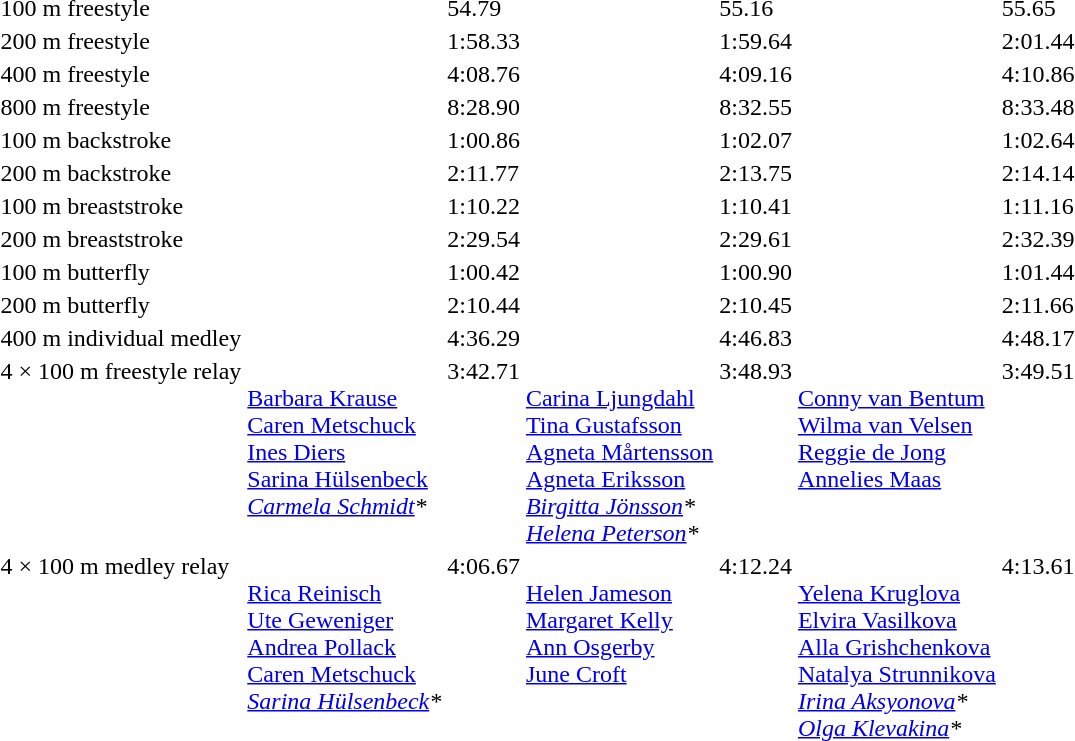<table>
<tr>
<td>100 m freestyle<br></td>
<td></td>
<td>54.79<br></td>
<td></td>
<td>55.16</td>
<td></td>
<td>55.65</td>
</tr>
<tr>
<td>200 m freestyle<br></td>
<td></td>
<td>1:58.33<br></td>
<td></td>
<td>1:59.64</td>
<td></td>
<td>2:01.44</td>
</tr>
<tr>
<td>400 m freestyle<br></td>
<td></td>
<td>4:08.76<br></td>
<td></td>
<td>4:09.16</td>
<td></td>
<td>4:10.86</td>
</tr>
<tr>
<td>800 m freestyle<br></td>
<td></td>
<td>8:28.90<br></td>
<td></td>
<td>8:32.55</td>
<td></td>
<td>8:33.48</td>
</tr>
<tr>
<td>100 m backstroke<br></td>
<td></td>
<td>1:00.86<br></td>
<td></td>
<td>1:02.07</td>
<td></td>
<td>1:02.64</td>
</tr>
<tr>
<td>200 m backstroke<br></td>
<td></td>
<td>2:11.77<br></td>
<td></td>
<td>2:13.75</td>
<td></td>
<td>2:14.14</td>
</tr>
<tr>
<td>100 m breaststroke<br></td>
<td></td>
<td>1:10.22</td>
<td></td>
<td>1:10.41</td>
<td></td>
<td>1:11.16</td>
</tr>
<tr>
<td>200 m breaststroke<br></td>
<td></td>
<td>2:29.54<br></td>
<td></td>
<td>2:29.61</td>
<td></td>
<td>2:32.39</td>
</tr>
<tr>
<td>100 m butterfly<br></td>
<td></td>
<td>1:00.42</td>
<td></td>
<td>1:00.90</td>
<td></td>
<td>1:01.44</td>
</tr>
<tr>
<td>200 m butterfly<br></td>
<td></td>
<td>2:10.44<br></td>
<td></td>
<td>2:10.45</td>
<td></td>
<td>2:11.66</td>
</tr>
<tr>
<td>400 m individual medley<br></td>
<td></td>
<td>4:36.29<br></td>
<td></td>
<td>4:46.83</td>
<td></td>
<td>4:48.17</td>
</tr>
<tr valign="top">
<td>4 × 100 m freestyle relay<br></td>
<td><br> <a href='#'>Barbara Krause</a><br> <a href='#'>Caren Metschuck</a><br> <a href='#'>Ines Diers</a><br> <a href='#'>Sarina Hülsenbeck</a><br> <em><a href='#'>Carmela Schmidt</a>*</em></td>
<td>3:42.71<br></td>
<td><br> <a href='#'>Carina Ljungdahl</a><br> <a href='#'>Tina Gustafsson</a><br> <a href='#'>Agneta Mårtensson</a><br> <a href='#'>Agneta Eriksson</a><br> <em><a href='#'>Birgitta Jönsson</a>*</em><br> <em><a href='#'>Helena Peterson</a>*</em></td>
<td>3:48.93</td>
<td><br> <a href='#'>Conny van Bentum</a><br> <a href='#'>Wilma van Velsen</a><br> <a href='#'>Reggie de Jong</a><br> <a href='#'>Annelies Maas</a></td>
<td>3:49.51</td>
</tr>
<tr valign="top">
<td>4 × 100 m medley relay<br></td>
<td><br> <a href='#'>Rica Reinisch</a><br> <a href='#'>Ute Geweniger</a><br> <a href='#'>Andrea Pollack</a><br> <a href='#'>Caren Metschuck</a><br> <em><a href='#'>Sarina Hülsenbeck</a>*</em></td>
<td>4:06.67<br></td>
<td><br> <a href='#'>Helen Jameson</a><br> <a href='#'>Margaret Kelly</a><br> <a href='#'>Ann Osgerby</a><br> <a href='#'>June Croft</a></td>
<td>4:12.24</td>
<td><br> <a href='#'>Yelena Kruglova</a><br> <a href='#'>Elvira Vasilkova</a><br> <a href='#'>Alla Grishchenkova</a><br> <a href='#'>Natalya Strunnikova</a><br> <em><a href='#'>Irina Aksyonova</a>*</em><br> <em><a href='#'>Olga Klevakina</a>*</em></td>
<td>4:13.61</td>
</tr>
</table>
